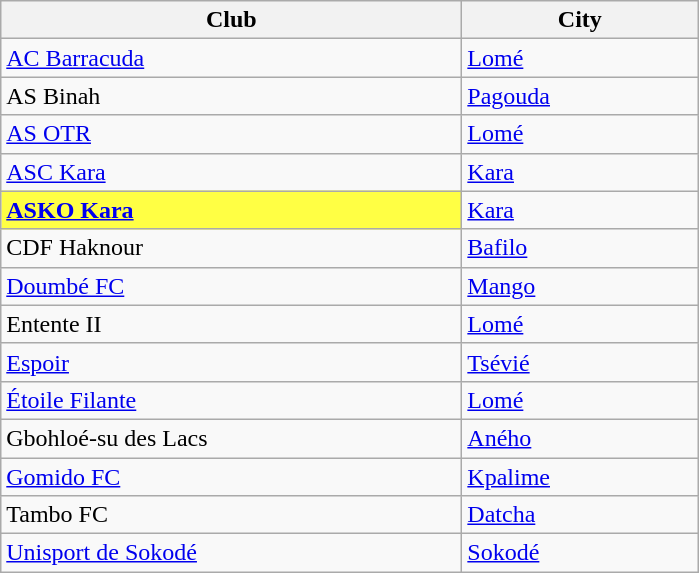<table class="wikitable sortable">
<tr>
<th width="300px">Club</th>
<th width="150px">City</th>
</tr>
<tr>
<td><a href='#'>AC Barracuda</a></td>
<td><a href='#'>Lomé</a></td>
</tr>
<tr>
<td>AS Binah</td>
<td><a href='#'>Pagouda</a></td>
</tr>
<tr>
<td><a href='#'>AS OTR</a></td>
<td><a href='#'>Lomé</a></td>
</tr>
<tr>
<td><a href='#'>ASC Kara</a></td>
<td><a href='#'>Kara</a></td>
</tr>
<tr>
<td bgcolor=#ffff44><strong><a href='#'>ASKO Kara</a></strong></td>
<td><a href='#'>Kara</a></td>
</tr>
<tr>
<td>CDF Haknour</td>
<td><a href='#'>Bafilo</a></td>
</tr>
<tr>
<td><a href='#'>Doumbé FC</a></td>
<td><a href='#'>Mango</a></td>
</tr>
<tr>
<td>Entente II</td>
<td><a href='#'>Lomé</a></td>
</tr>
<tr>
<td><a href='#'>Espoir</a></td>
<td><a href='#'>Tsévié</a></td>
</tr>
<tr>
<td><a href='#'>Étoile Filante</a></td>
<td><a href='#'>Lomé</a></td>
</tr>
<tr>
<td>Gbohloé-su des Lacs</td>
<td><a href='#'>Aného</a></td>
</tr>
<tr>
<td><a href='#'>Gomido FC</a></td>
<td><a href='#'>Kpalime</a></td>
</tr>
<tr>
<td>Tambo FC</td>
<td><a href='#'>Datcha</a></td>
</tr>
<tr>
<td><a href='#'>Unisport de Sokodé</a></td>
<td><a href='#'>Sokodé</a></td>
</tr>
</table>
